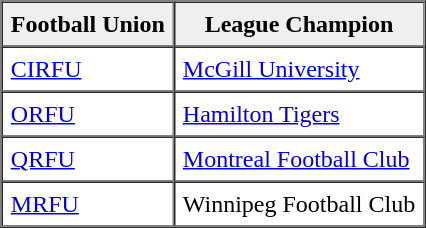<table border="1" cellpadding="5" cellspacing="0" align="center">
<tr>
<th scope="col" style="background:#efefef;">Football Union</th>
<th scope="col" style="background:#efefef;">League Champion</th>
</tr>
<tr>
<td><a href='#'>CIRFU</a></td>
<td><a href='#'>McGill University</a></td>
</tr>
<tr>
<td><a href='#'>ORFU</a></td>
<td><a href='#'>Hamilton Tigers</a></td>
</tr>
<tr>
<td><a href='#'>QRFU</a></td>
<td><a href='#'>Montreal Football Club</a></td>
</tr>
<tr>
<td><a href='#'>MRFU</a></td>
<td>Winnipeg Football Club</td>
</tr>
<tr>
</tr>
</table>
